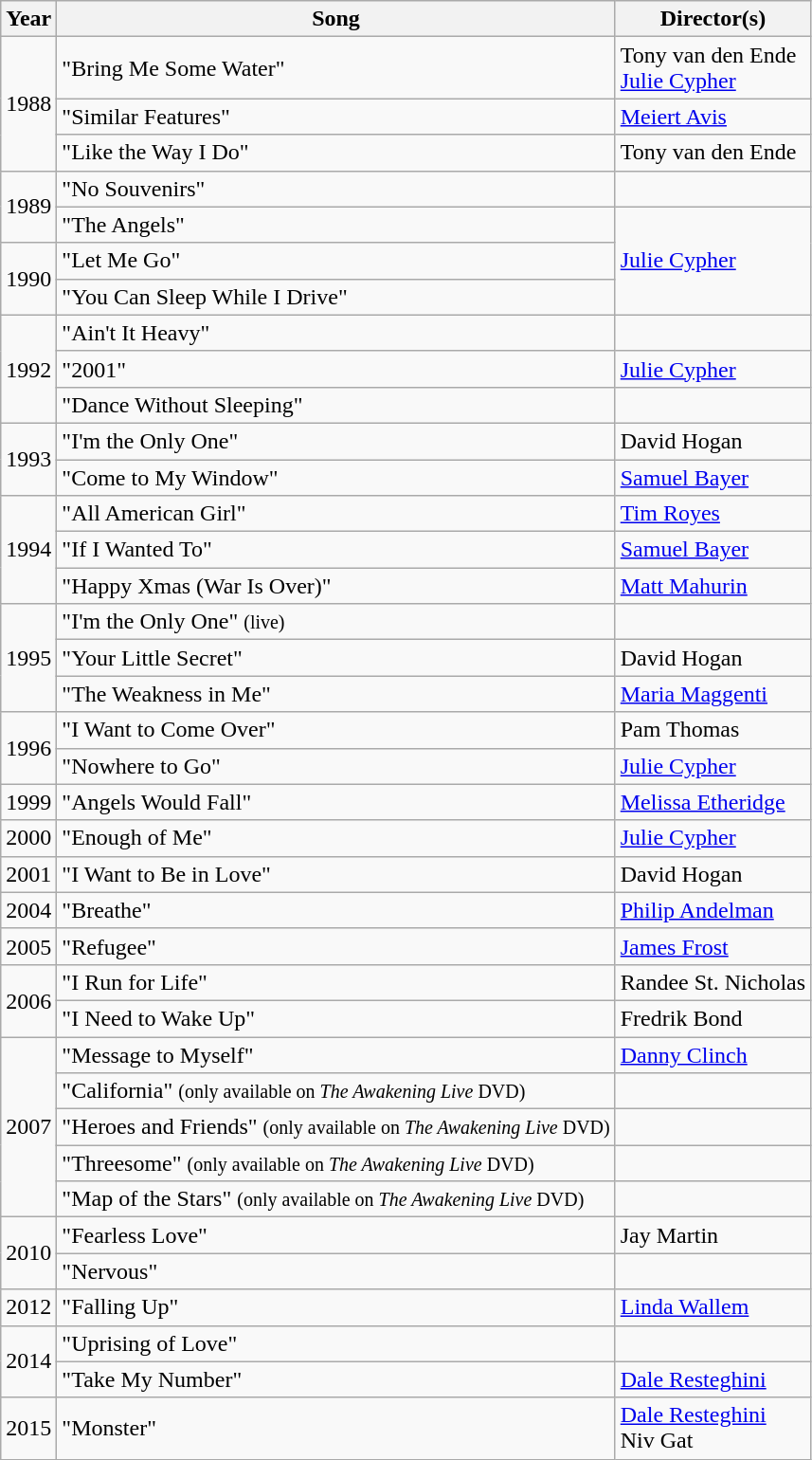<table class="wikitable">
<tr>
<th>Year</th>
<th>Song</th>
<th>Director(s)</th>
</tr>
<tr>
<td rowspan="3">1988</td>
<td>"Bring Me Some Water"</td>
<td>Tony van den Ende<br><a href='#'>Julie Cypher</a></td>
</tr>
<tr>
<td>"Similar Features"</td>
<td><a href='#'>Meiert Avis</a></td>
</tr>
<tr>
<td>"Like the Way I Do"</td>
<td>Tony van den Ende</td>
</tr>
<tr>
<td rowspan="2">1989</td>
<td>"No Souvenirs"</td>
<td></td>
</tr>
<tr>
<td>"The Angels"</td>
<td rowspan="3"><a href='#'>Julie Cypher</a></td>
</tr>
<tr>
<td rowspan="2">1990</td>
<td>"Let Me Go"</td>
</tr>
<tr>
<td>"You Can Sleep While I Drive"</td>
</tr>
<tr>
<td rowspan="3">1992</td>
<td>"Ain't It Heavy"</td>
<td></td>
</tr>
<tr>
<td>"2001"</td>
<td><a href='#'>Julie Cypher</a></td>
</tr>
<tr>
<td>"Dance Without Sleeping"</td>
<td></td>
</tr>
<tr>
<td rowspan="2">1993</td>
<td>"I'm the Only One"</td>
<td>David Hogan</td>
</tr>
<tr>
<td>"Come to My Window"</td>
<td><a href='#'>Samuel Bayer</a></td>
</tr>
<tr>
<td rowspan="3">1994</td>
<td>"All American Girl"</td>
<td><a href='#'>Tim Royes</a></td>
</tr>
<tr>
<td>"If I Wanted To"</td>
<td><a href='#'>Samuel Bayer</a></td>
</tr>
<tr>
<td>"Happy Xmas (War Is Over)"</td>
<td><a href='#'>Matt Mahurin</a></td>
</tr>
<tr>
<td rowspan="3">1995</td>
<td>"I'm the Only One" <small>(live)</small></td>
<td></td>
</tr>
<tr>
<td>"Your Little Secret"</td>
<td>David Hogan</td>
</tr>
<tr>
<td>"The Weakness in Me"</td>
<td><a href='#'>Maria Maggenti</a></td>
</tr>
<tr>
<td rowspan="2">1996</td>
<td>"I Want to Come Over"</td>
<td>Pam Thomas</td>
</tr>
<tr>
<td>"Nowhere to Go"</td>
<td><a href='#'>Julie Cypher</a></td>
</tr>
<tr>
<td>1999</td>
<td>"Angels Would Fall"</td>
<td><a href='#'>Melissa Etheridge</a></td>
</tr>
<tr>
<td>2000</td>
<td>"Enough of Me"</td>
<td><a href='#'>Julie Cypher</a></td>
</tr>
<tr>
<td>2001</td>
<td>"I Want to Be in Love"</td>
<td>David Hogan</td>
</tr>
<tr>
<td>2004</td>
<td>"Breathe"</td>
<td><a href='#'>Philip Andelman</a></td>
</tr>
<tr>
<td>2005</td>
<td>"Refugee"</td>
<td><a href='#'>James Frost</a></td>
</tr>
<tr>
<td rowspan="2">2006</td>
<td>"I Run for Life"</td>
<td>Randee St. Nicholas</td>
</tr>
<tr>
<td>"I Need to Wake Up"</td>
<td>Fredrik Bond</td>
</tr>
<tr>
<td rowspan="5">2007</td>
<td>"Message to Myself"</td>
<td><a href='#'>Danny Clinch</a></td>
</tr>
<tr>
<td>"California" <small>(only available on <em>The Awakening Live</em> DVD)</small></td>
<td></td>
</tr>
<tr>
<td>"Heroes and Friends" <small>(only available on <em>The Awakening Live</em> DVD)</small></td>
<td></td>
</tr>
<tr>
<td>"Threesome" <small>(only available on <em>The Awakening Live</em> DVD)</small></td>
<td></td>
</tr>
<tr>
<td>"Map of the Stars" <small>(only available on <em>The Awakening Live</em> DVD)</small></td>
<td></td>
</tr>
<tr>
<td rowspan="2">2010</td>
<td>"Fearless Love"</td>
<td>Jay Martin</td>
</tr>
<tr>
<td>"Nervous"</td>
<td></td>
</tr>
<tr>
<td>2012</td>
<td>"Falling Up"</td>
<td><a href='#'>Linda Wallem</a></td>
</tr>
<tr>
<td rowspan="2">2014</td>
<td>"Uprising of Love"</td>
<td></td>
</tr>
<tr>
<td>"Take My Number"</td>
<td><a href='#'>Dale Resteghini</a></td>
</tr>
<tr>
<td>2015</td>
<td>"Monster"</td>
<td><a href='#'>Dale Resteghini</a><br>Niv Gat</td>
</tr>
</table>
